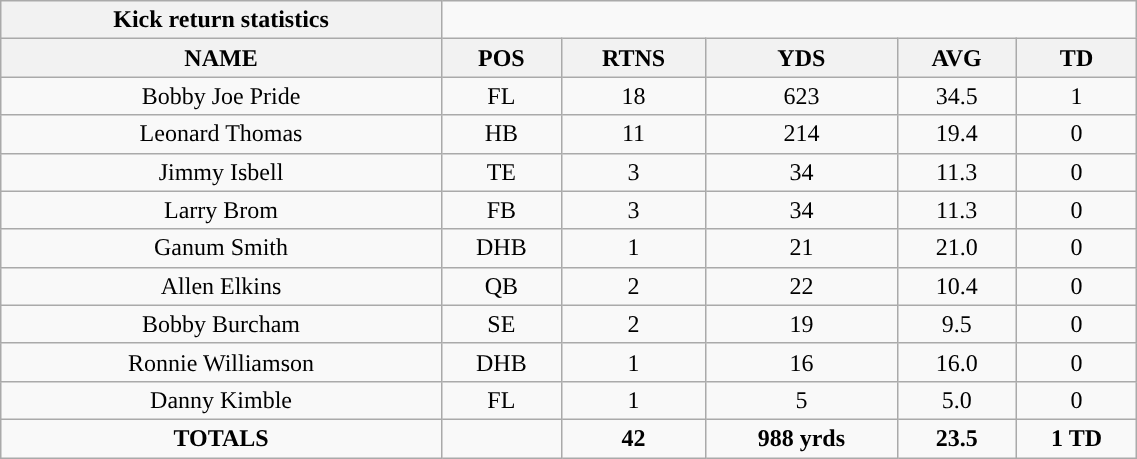<table style="width:60%; text-align:center;" class="wikitable ">
<tr>
<th style="text-align:center; ">Kick return statistics</th>
</tr>
<tr>
<th>NAME</th>
<th>POS</th>
<th>RTNS</th>
<th>YDS</th>
<th>AVG</th>
<th>TD</th>
</tr>
<tr>
<td>Bobby Joe Pride</td>
<td>FL</td>
<td>18</td>
<td>623</td>
<td>34.5</td>
<td>1</td>
</tr>
<tr>
<td>Leonard Thomas</td>
<td>HB</td>
<td>11</td>
<td>214</td>
<td>19.4</td>
<td>0</td>
</tr>
<tr>
<td>Jimmy Isbell</td>
<td>TE</td>
<td>3</td>
<td>34</td>
<td>11.3</td>
<td>0</td>
</tr>
<tr>
<td>Larry Brom</td>
<td>FB</td>
<td>3</td>
<td>34</td>
<td>11.3</td>
<td>0</td>
</tr>
<tr>
<td>Ganum Smith</td>
<td>DHB</td>
<td>1</td>
<td>21</td>
<td>21.0</td>
<td>0</td>
</tr>
<tr>
<td>Allen Elkins</td>
<td>QB</td>
<td>2</td>
<td>22</td>
<td>10.4</td>
<td>0</td>
</tr>
<tr>
<td>Bobby Burcham</td>
<td>SE</td>
<td>2</td>
<td>19</td>
<td>9.5</td>
<td>0</td>
</tr>
<tr>
<td>Ronnie Williamson</td>
<td>DHB</td>
<td>1</td>
<td>16</td>
<td>16.0</td>
<td>0</td>
</tr>
<tr>
<td>Danny Kimble</td>
<td>FL</td>
<td>1</td>
<td>5</td>
<td>5.0</td>
<td>0</td>
</tr>
<tr>
<td><strong>TOTALS</strong></td>
<td></td>
<td><strong>42</strong></td>
<td><strong>988 yrds</strong></td>
<td><strong>23.5</strong></td>
<td><strong>1 TD</strong></td>
</tr>
</table>
